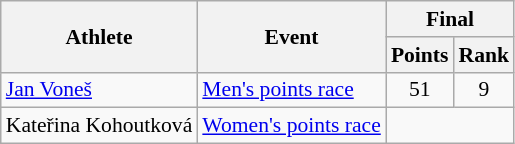<table class="wikitable" style="font-size:90%">
<tr>
<th rowspan=2>Athlete</th>
<th rowspan=2>Event</th>
<th colspan=2>Final</th>
</tr>
<tr>
<th>Points</th>
<th>Rank</th>
</tr>
<tr align=center>
<td align=left><a href='#'>Jan Voneš</a></td>
<td align=left><a href='#'>Men's points race</a></td>
<td>51</td>
<td>9</td>
</tr>
<tr align=center>
<td align=left>Kateřina Kohoutková</td>
<td align=left><a href='#'>Women's points race</a></td>
<td colspan=2></td>
</tr>
</table>
